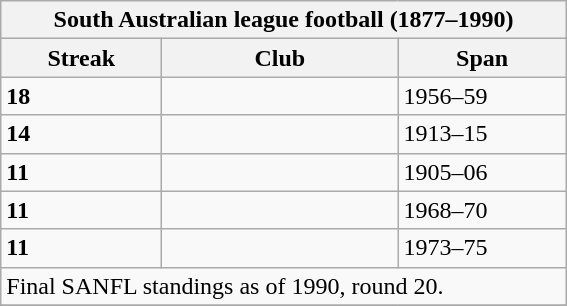<table class="wikitable">
<tr>
<th colspan=3>South Australian league football (1877–1990)</th>
</tr>
<tr>
<th style="width:100px;">Streak</th>
<th style="width:150px;">Club</th>
<th style="width:105px;">Span</th>
</tr>
<tr>
<td><strong>18</strong></td>
<td></td>
<td>1956–59</td>
</tr>
<tr>
<td><strong>14</strong></td>
<td></td>
<td>1913–15</td>
</tr>
<tr>
<td><strong>11</strong></td>
<td></td>
<td>1905–06</td>
</tr>
<tr>
<td><strong>11</strong></td>
<td></td>
<td>1968–70</td>
</tr>
<tr>
<td><strong>11</strong></td>
<td></td>
<td>1973–75</td>
</tr>
<tr>
<td colspan="4">Final SANFL standings as of 1990, round 20.</td>
</tr>
<tr>
</tr>
</table>
